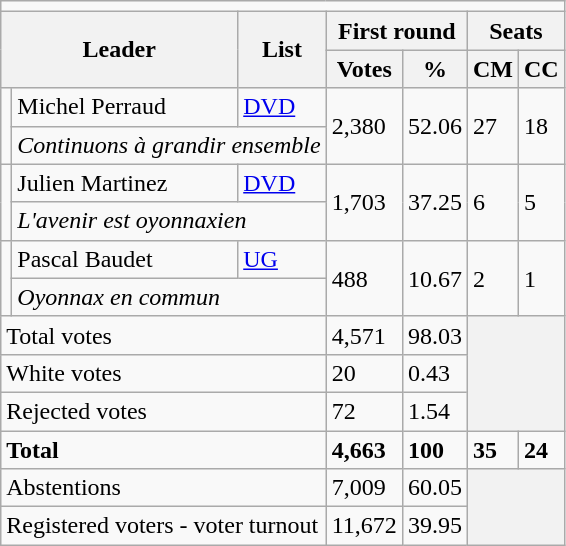<table class="wikitable">
<tr>
<td colspan="7"></td>
</tr>
<tr>
<th colspan="2" rowspan="2">Leader</th>
<th rowspan="2">List</th>
<th colspan="2">First round</th>
<th colspan="2">Seats</th>
</tr>
<tr>
<th>Votes</th>
<th>%</th>
<th>CM</th>
<th>CC</th>
</tr>
<tr>
<td rowspan="2" bgcolor=></td>
<td>Michel Perraud</td>
<td><a href='#'>DVD</a></td>
<td rowspan="2">2,380</td>
<td rowspan="2">52.06</td>
<td rowspan="2">27</td>
<td rowspan="2">18</td>
</tr>
<tr>
<td colspan="2"><em>Continuons à grandir ensemble</em></td>
</tr>
<tr>
<td rowspan="2" bgcolor=></td>
<td>Julien Martinez</td>
<td><a href='#'>DVD</a></td>
<td rowspan="2">1,703</td>
<td rowspan="2">37.25</td>
<td rowspan="2">6</td>
<td rowspan="2">5</td>
</tr>
<tr>
<td colspan="2"><em>L'avenir est oyonnaxien</em></td>
</tr>
<tr>
<td rowspan="2" bgcolor=></td>
<td>Pascal Baudet</td>
<td><a href='#'>UG</a></td>
<td rowspan="2">488</td>
<td rowspan="2">10.67</td>
<td rowspan="2">2</td>
<td rowspan="2">1</td>
</tr>
<tr>
<td colspan="2"><em>Oyonnax en commun</em></td>
</tr>
<tr>
<td colspan="3">Total votes</td>
<td>4,571</td>
<td>98.03</td>
<th colspan="2" rowspan="3"></th>
</tr>
<tr>
<td colspan="3">White votes</td>
<td>20</td>
<td>0.43</td>
</tr>
<tr>
<td colspan="3">Rejected votes</td>
<td>72</td>
<td>1.54</td>
</tr>
<tr>
<td colspan="3"><strong>Total</strong></td>
<td><strong>4,663</strong></td>
<td><strong>100</strong></td>
<td><strong>35</strong></td>
<td><strong>24</strong></td>
</tr>
<tr>
<td colspan="3">Abstentions</td>
<td>7,009</td>
<td>60.05</td>
<th colspan="2" rowspan="2"></th>
</tr>
<tr>
<td colspan="3">Registered voters - voter turnout</td>
<td>11,672</td>
<td>39.95</td>
</tr>
</table>
